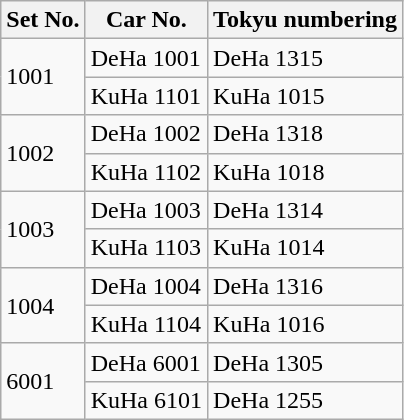<table class="wikitable">
<tr>
<th>Set No.</th>
<th>Car No.</th>
<th>Tokyu numbering</th>
</tr>
<tr>
<td rowspan=2>1001</td>
<td>DeHa 1001</td>
<td>DeHa 1315</td>
</tr>
<tr>
<td>KuHa 1101</td>
<td>KuHa 1015</td>
</tr>
<tr>
<td rowspan=2>1002</td>
<td>DeHa 1002</td>
<td>DeHa 1318</td>
</tr>
<tr>
<td>KuHa 1102</td>
<td>KuHa 1018</td>
</tr>
<tr>
<td rowspan=2>1003</td>
<td>DeHa 1003</td>
<td>DeHa 1314</td>
</tr>
<tr>
<td>KuHa 1103</td>
<td>KuHa 1014</td>
</tr>
<tr>
<td rowspan=2>1004</td>
<td>DeHa 1004</td>
<td>DeHa 1316</td>
</tr>
<tr>
<td>KuHa 1104</td>
<td>KuHa 1016</td>
</tr>
<tr>
<td rowspan=2>6001</td>
<td>DeHa 6001</td>
<td>DeHa 1305</td>
</tr>
<tr>
<td>KuHa 6101</td>
<td>DeHa 1255</td>
</tr>
</table>
